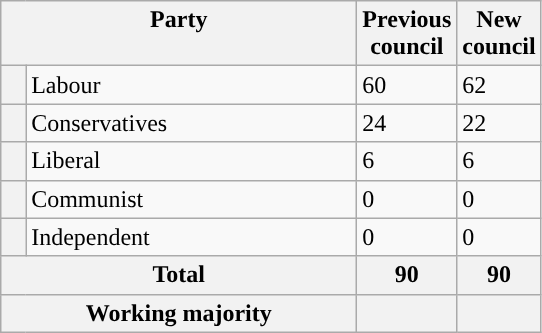<table class="wikitable">
<tr>
<th valign=top colspan="2" style="width: 230px">Party</th>
<th valign=top style="width: 30px">Previous council</th>
<th valign=top style="width: 30px">New council</th>
</tr>
<tr>
<th style="background-color: "></th>
<td>Labour</td>
<td>60</td>
<td>62</td>
</tr>
<tr>
<th style="background-color: "></th>
<td>Conservatives</td>
<td>24</td>
<td>22</td>
</tr>
<tr>
<th style="background-color: "></th>
<td>Liberal</td>
<td>6</td>
<td>6</td>
</tr>
<tr>
<th style="background-color: "></th>
<td>Communist</td>
<td>0</td>
<td>0</td>
</tr>
<tr>
<th style="background-color: "></th>
<td>Independent</td>
<td>0</td>
<td>0</td>
</tr>
<tr>
<th colspan=2>Total</th>
<th style="text-align: center">90</th>
<th colspan=3>90</th>
</tr>
<tr>
<th colspan=2>Working majority</th>
<th></th>
<th></th>
</tr>
</table>
